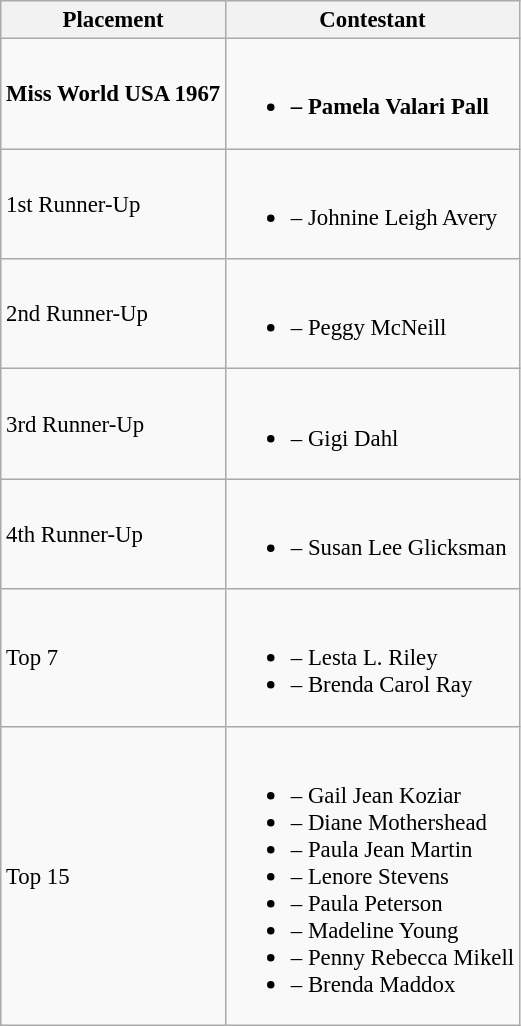<table class="wikitable sortable" style="font-size: 95%;">
<tr>
<th>Placement</th>
<th>Contestant</th>
</tr>
<tr>
<td><strong>Miss World USA 1967</strong></td>
<td><br><ul><li><strong> – Pamela Valari Pall</strong></li></ul></td>
</tr>
<tr>
<td>1st Runner-Up</td>
<td><br><ul><li> – Johnine Leigh Avery</li></ul></td>
</tr>
<tr>
<td>2nd Runner-Up</td>
<td><br><ul><li> – Peggy McNeill</li></ul></td>
</tr>
<tr>
<td>3rd Runner-Up</td>
<td><br><ul><li> – Gigi Dahl</li></ul></td>
</tr>
<tr>
<td>4th Runner-Up</td>
<td><br><ul><li> – Susan Lee Glicksman</li></ul></td>
</tr>
<tr>
<td>Top 7</td>
<td><br><ul><li> – Lesta L. Riley</li><li> – Brenda Carol Ray</li></ul></td>
</tr>
<tr>
<td>Top 15</td>
<td><br><ul><li> – Gail Jean Koziar</li><li> – Diane Mothershead</li><li> – Paula Jean Martin</li><li> – Lenore Stevens</li><li> – Paula Peterson</li><li> – Madeline Young</li><li> – Penny Rebecca Mikell</li><li> – Brenda Maddox</li></ul></td>
</tr>
</table>
